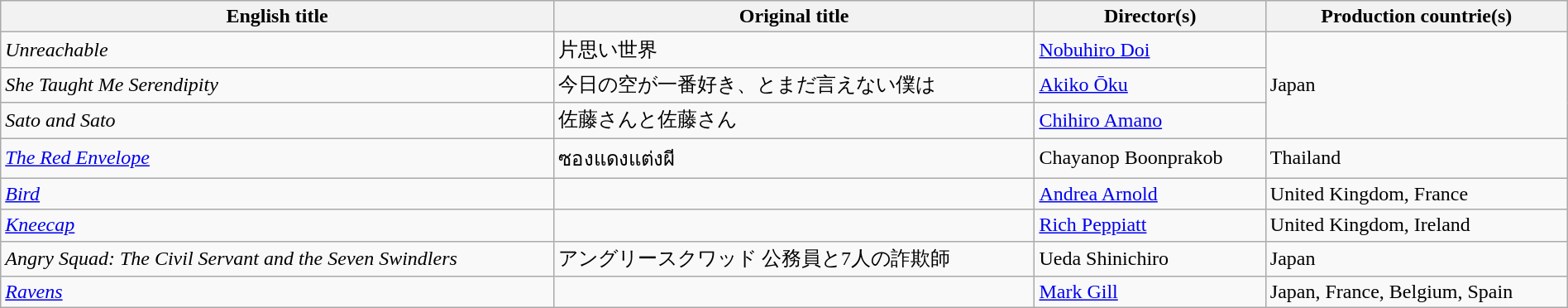<table class="sortable wikitable" style="width:100%; margin-bottom:4px" cellpadding="5">
<tr>
<th scope="col">English title</th>
<th scope="col">Original title</th>
<th scope="col">Director(s)</th>
<th scope="col">Production countrie(s)</th>
</tr>
<tr>
<td><em>Unreachable</em></td>
<td>片思い世界</td>
<td><a href='#'>Nobuhiro Doi</a></td>
<td rowspan="3">Japan</td>
</tr>
<tr>
<td><em>She Taught Me Serendipity</em></td>
<td>今⽇の空が⼀番好き、とまだ⾔えない僕は</td>
<td><a href='#'>Akiko Ōku</a></td>
</tr>
<tr>
<td><em>Sato and Sato</em></td>
<td>佐藤さんと佐藤さん</td>
<td><a href='#'>Chihiro Amano</a></td>
</tr>
<tr>
<td><em><a href='#'>The Red Envelope</a></em></td>
<td>ซองแดงแต่งผี</td>
<td>Chayanop Boonprakob</td>
<td>Thailand</td>
</tr>
<tr>
<td><em><a href='#'>Bird</a></em></td>
<td></td>
<td><a href='#'>Andrea Arnold</a></td>
<td>United Kingdom, France</td>
</tr>
<tr>
<td><em><a href='#'>Kneecap</a></em></td>
<td></td>
<td><a href='#'>Rich Peppiatt</a></td>
<td>United Kingdom, Ireland</td>
</tr>
<tr>
<td><em>Angry Squad: The Civil Servant and the Seven Swindlers</em></td>
<td>アングリースクワッド 公務員と7人の詐欺師</td>
<td>Ueda Shinichiro</td>
<td>Japan</td>
</tr>
<tr>
<td><em><a href='#'>Ravens</a></em></td>
<td></td>
<td><a href='#'>Mark Gill</a></td>
<td>Japan, France, Belgium, Spain</td>
</tr>
</table>
